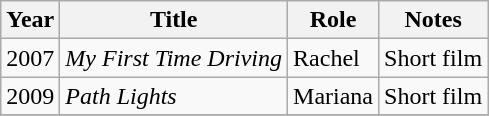<table class="wikitable sortable">
<tr>
<th>Year</th>
<th>Title</th>
<th>Role</th>
<th class="unsortable">Notes</th>
</tr>
<tr>
<td>2007</td>
<td><em>My First Time Driving</em></td>
<td>Rachel</td>
<td>Short film</td>
</tr>
<tr>
<td>2009</td>
<td><em>Path Lights</em></td>
<td>Mariana</td>
<td>Short film</td>
</tr>
<tr>
</tr>
</table>
